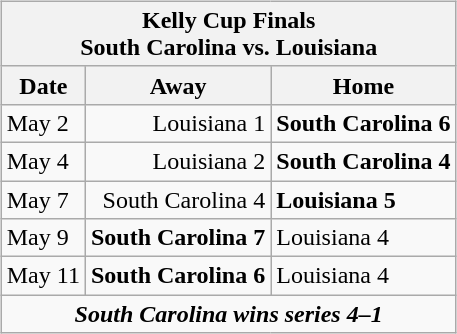<table cellspacing="10">
<tr>
<td valign="top"><br><table class="wikitable">
<tr>
<th bgcolor="#DDDDDD" colspan="4">Kelly Cup Finals <br>South Carolina vs. Louisiana</th>
</tr>
<tr>
<th>Date</th>
<th>Away</th>
<th>Home</th>
</tr>
<tr>
<td>May 2</td>
<td align="right">Louisiana 1</td>
<td><strong>South Carolina 6</strong></td>
</tr>
<tr>
<td>May 4</td>
<td align="right">Louisiana 2</td>
<td><strong>South Carolina 4</strong></td>
</tr>
<tr>
<td>May 7</td>
<td align="right">South Carolina 4</td>
<td><strong>Louisiana 5</strong></td>
</tr>
<tr>
<td>May 9</td>
<td align="right"><strong>South Carolina 7</strong></td>
<td>Louisiana 4</td>
</tr>
<tr>
<td>May 11</td>
<td align="right"><strong>South Carolina 6</strong></td>
<td>Louisiana 4</td>
</tr>
<tr align="center">
<td colspan="4"><strong><em>South Carolina wins series 4–1</em></strong></td>
</tr>
</table>
</td>
</tr>
</table>
